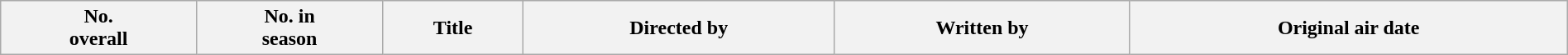<table class="wikitable plainrowheaders" style="width:100%; style="background:#fff;">
<tr>
<th style="background:#;">No.<br>overall</th>
<th style="background:#;">No. in<br>season</th>
<th style="background:#;">Title</th>
<th style="background:#;">Directed by</th>
<th style="background:#;">Written by</th>
<th style="background:#;">Original air date<br>






</th>
</tr>
</table>
